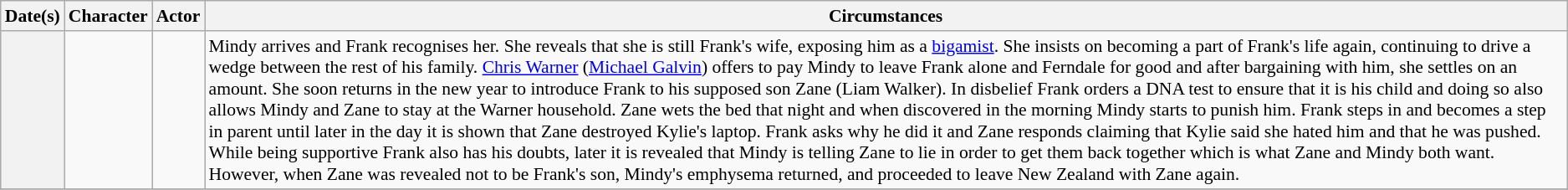<table class="wikitable plainrowheaders" style="font-size:90%">
<tr>
<th scope="col">Date(s)</th>
<th scope="col">Character</th>
<th scope="col">Actor</th>
<th scope="col">Circumstances</th>
</tr>
<tr>
<th scope="row"></th>
<td></td>
<td></td>
<td>Mindy arrives and Frank recognises her. She reveals that she is still Frank's wife, exposing him as a <a href='#'>bigamist</a>. She insists on becoming a part of Frank's life again, continuing to drive a wedge between the rest of his family. <a href='#'>Chris Warner</a> (<a href='#'>Michael Galvin</a>) offers to pay Mindy to leave Frank alone and Ferndale for good and after bargaining with him, she settles on an amount. She soon returns in the new year to introduce Frank to his supposed son Zane (Liam Walker). In disbelief Frank orders a DNA test to ensure that it is his child and doing so also allows Mindy and Zane to stay at the Warner household. Zane wets the bed that night and when discovered in the morning Mindy starts to punish him. Frank steps in and becomes a step in parent until later in the day it is shown that Zane destroyed Kylie's laptop. Frank asks why he did it and Zane responds claiming that Kylie said she hated him and that he was pushed. While being supportive Frank also has his doubts, later it is revealed that Mindy is telling Zane to lie in order to get them back together which is what Zane and Mindy both want. However, when Zane was revealed not to be Frank's son, Mindy's emphysema returned, and proceeded to leave New Zealand with Zane again.</td>
</tr>
<tr>
</tr>
</table>
